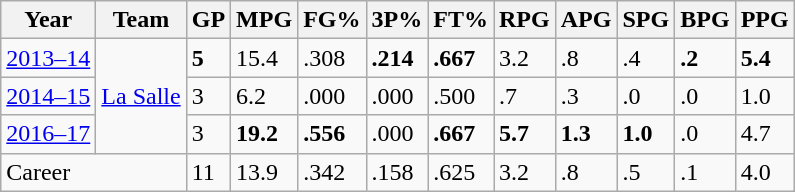<table class="wikitable sortable">
<tr>
<th>Year</th>
<th>Team</th>
<th>GP</th>
<th>MPG</th>
<th>FG%</th>
<th>3P%</th>
<th>FT%</th>
<th>RPG</th>
<th>APG</th>
<th>SPG</th>
<th>BPG</th>
<th>PPG</th>
</tr>
<tr>
<td><a href='#'>2013–14</a></td>
<td rowspan="3"><a href='#'>La Salle</a></td>
<td><strong>5</strong></td>
<td>15.4</td>
<td>.308</td>
<td><strong>.214</strong></td>
<td><strong>.667</strong></td>
<td>3.2</td>
<td>.8</td>
<td>.4</td>
<td><strong>.2</strong></td>
<td><strong>5.4</strong></td>
</tr>
<tr>
<td><a href='#'>2014–15</a></td>
<td>3</td>
<td>6.2</td>
<td>.000</td>
<td>.000</td>
<td>.500</td>
<td>.7</td>
<td>.3</td>
<td>.0</td>
<td>.0</td>
<td>1.0</td>
</tr>
<tr>
<td><a href='#'>2016–17</a></td>
<td>3</td>
<td><strong>19.2</strong></td>
<td><strong>.556</strong></td>
<td>.000</td>
<td><strong>.667</strong></td>
<td><strong>5.7</strong></td>
<td><strong>1.3</strong></td>
<td><strong>1.0</strong></td>
<td>.0</td>
<td>4.7</td>
</tr>
<tr>
<td colspan="2">Career</td>
<td>11</td>
<td>13.9</td>
<td>.342</td>
<td>.158</td>
<td>.625</td>
<td>3.2</td>
<td>.8</td>
<td>.5</td>
<td>.1</td>
<td>4.0</td>
</tr>
</table>
